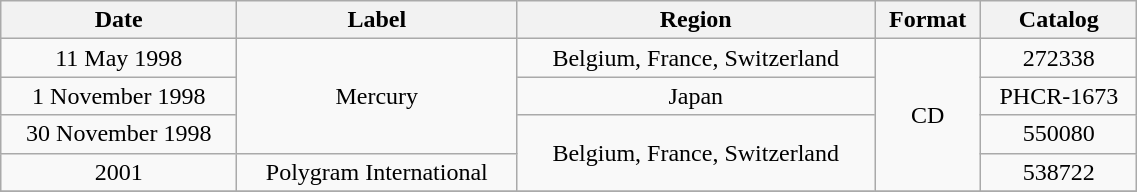<table class="wikitable" width="60%" border="1">
<tr>
<th>Date</th>
<th>Label</th>
<th>Region</th>
<th>Format</th>
<th>Catalog</th>
</tr>
<tr>
<td align=center>11 May 1998</td>
<td rowspan=3 align=center>Mercury</td>
<td align=center>Belgium, France, Switzerland</td>
<td rowspan=4 align=center>CD</td>
<td align=center>272338</td>
</tr>
<tr>
<td align=center>1 November 1998</td>
<td align=center>Japan</td>
<td align=center>PHCR-1673</td>
</tr>
<tr>
<td align=center>30 November 1998</td>
<td rowspan=2 align=center>Belgium, France, Switzerland</td>
<td align=center>550080</td>
</tr>
<tr>
<td align=center>2001</td>
<td align=center>Polygram International</td>
<td align=center>538722</td>
</tr>
<tr>
</tr>
</table>
